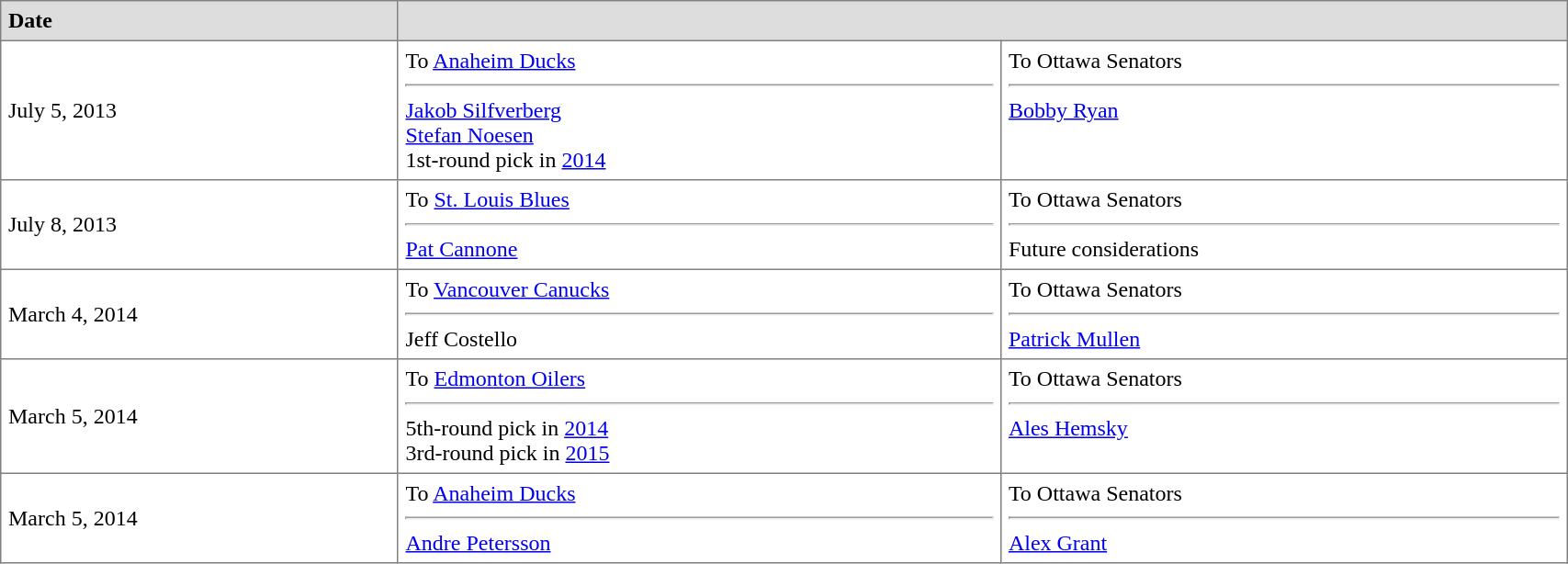<table border="1"  cellpadding="5" style="border-collapse:collapse; width:90%;">
<tr style="background:#ddd;">
<td><strong>Date</strong></td>
<th colspan="2"></th>
</tr>
<tr>
<td>July 5, 2013</td>
<td valign="top">To <a href='#'>Anaheim Ducks</a><hr><a href='#'>Jakob Silfverberg</a><br><a href='#'>Stefan Noesen</a><br>1st-round pick in <a href='#'>2014</a></td>
<td valign="top">To Ottawa Senators<hr><a href='#'>Bobby Ryan</a></td>
</tr>
<tr>
<td>July 8, 2013</td>
<td valign="top">To <a href='#'>St. Louis Blues</a><hr><a href='#'>Pat Cannone</a></td>
<td valign="top">To Ottawa Senators<hr>Future considerations</td>
</tr>
<tr>
<td>March 4, 2014</td>
<td valign="top">To <a href='#'>Vancouver Canucks</a><hr>Jeff Costello</td>
<td valign="top">To Ottawa Senators<hr><a href='#'>Patrick Mullen</a></td>
</tr>
<tr>
<td>March 5, 2014</td>
<td valign="top">To <a href='#'>Edmonton Oilers</a><hr>5th-round pick in <a href='#'>2014</a><br>3rd-round pick in <a href='#'>2015</a></td>
<td valign="top">To Ottawa Senators<hr><a href='#'>Ales Hemsky</a></td>
</tr>
<tr>
<td>March 5, 2014</td>
<td valign="top">To <a href='#'>Anaheim Ducks</a><hr><a href='#'>Andre Petersson</a></td>
<td valign="top">To Ottawa Senators<hr><a href='#'>Alex Grant</a></td>
</tr>
</table>
